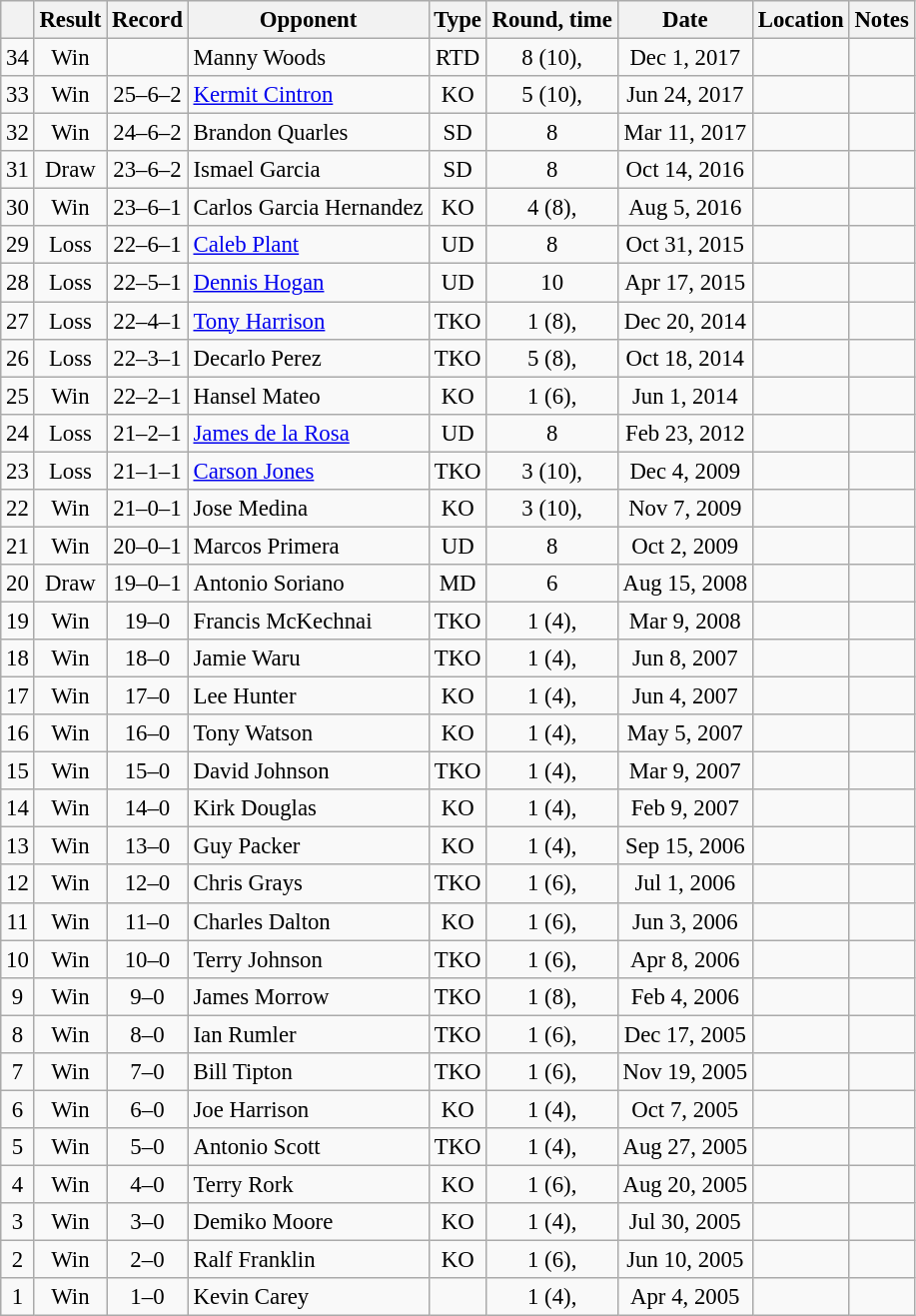<table class="wikitable" style="text-align:center; font-size:95%">
<tr>
<th></th>
<th>Result</th>
<th>Record</th>
<th>Opponent</th>
<th>Type</th>
<th>Round, time</th>
<th>Date</th>
<th>Location</th>
<th>Notes</th>
</tr>
<tr>
<td>34</td>
<td>Win</td>
<td></td>
<td style="text-align:left;"> Manny Woods</td>
<td>RTD</td>
<td>8 (10), </td>
<td>Dec 1, 2017</td>
<td style="text-align:left;"> </td>
<td style="text-align:left;"></td>
</tr>
<tr>
<td>33</td>
<td>Win</td>
<td>25–6–2</td>
<td style="text-align:left;"> <a href='#'>Kermit Cintron</a></td>
<td>KO</td>
<td>5 (10), </td>
<td>Jun 24, 2017</td>
<td style="text-align:left;"> </td>
<td style="text-align:left;"></td>
</tr>
<tr>
<td>32</td>
<td>Win</td>
<td>24–6–2</td>
<td style="text-align:left;"> Brandon Quarles</td>
<td>SD</td>
<td>8</td>
<td>Mar 11, 2017</td>
<td style="text-align:left;"> </td>
<td></td>
</tr>
<tr>
<td>31</td>
<td>Draw</td>
<td>23–6–2</td>
<td style="text-align:left;"> Ismael Garcia</td>
<td>SD</td>
<td>8</td>
<td>Oct 14, 2016</td>
<td style="text-align:left;"> </td>
<td></td>
</tr>
<tr>
<td>30</td>
<td>Win</td>
<td>23–6–1</td>
<td style="text-align:left;"> Carlos Garcia Hernandez</td>
<td>KO</td>
<td>4 (8), </td>
<td>Aug 5, 2016</td>
<td style="text-align:left;"> </td>
<td></td>
</tr>
<tr>
<td>29</td>
<td>Loss</td>
<td>22–6–1</td>
<td style="text-align:left;"> <a href='#'>Caleb Plant</a></td>
<td>UD</td>
<td>8</td>
<td>Oct 31, 2015</td>
<td style="text-align:left;"> </td>
<td style="text-align:left;"></td>
</tr>
<tr>
<td>28</td>
<td>Loss</td>
<td>22–5–1</td>
<td style="text-align:left;"> <a href='#'>Dennis Hogan</a></td>
<td>UD</td>
<td>10</td>
<td>Apr 17, 2015</td>
<td style="text-align:left;"> </td>
<td style="text-align:left;"></td>
</tr>
<tr>
<td>27</td>
<td>Loss</td>
<td>22–4–1</td>
<td style="text-align:left;"> <a href='#'>Tony Harrison</a></td>
<td>TKO</td>
<td>1 (8), </td>
<td>Dec 20, 2014</td>
<td style="text-align:left;"> </td>
<td></td>
</tr>
<tr>
<td>26</td>
<td>Loss</td>
<td>22–3–1</td>
<td style="text-align:left;"> Decarlo Perez</td>
<td>TKO</td>
<td>5 (8), </td>
<td>Oct 18, 2014</td>
<td style="text-align:left;"> </td>
<td></td>
</tr>
<tr>
<td>25</td>
<td>Win</td>
<td>22–2–1</td>
<td style="text-align:left;"> Hansel Mateo</td>
<td>KO</td>
<td>1 (6), </td>
<td>Jun 1, 2014</td>
<td style="text-align:left;"> </td>
<td></td>
</tr>
<tr>
<td>24</td>
<td>Loss</td>
<td>21–2–1</td>
<td style="text-align:left;"> <a href='#'>James de la Rosa</a></td>
<td>UD</td>
<td>8</td>
<td>Feb 23, 2012</td>
<td style="text-align:left;"> </td>
<td></td>
</tr>
<tr>
<td>23</td>
<td>Loss</td>
<td>21–1–1</td>
<td style="text-align:left;"> <a href='#'>Carson Jones</a></td>
<td>TKO</td>
<td>3 (10), </td>
<td>Dec 4, 2009</td>
<td style="text-align:left;"> </td>
<td></td>
</tr>
<tr>
<td>22</td>
<td>Win</td>
<td>21–0–1</td>
<td style="text-align:left;"> Jose Medina</td>
<td>KO</td>
<td>3 (10), </td>
<td>Nov 7, 2009</td>
<td style="text-align:left;"> </td>
<td></td>
</tr>
<tr>
<td>21</td>
<td>Win</td>
<td>20–0–1</td>
<td style="text-align:left;"> Marcos Primera</td>
<td>UD</td>
<td>8</td>
<td>Oct 2, 2009</td>
<td style="text-align:left;"> </td>
<td></td>
</tr>
<tr>
<td>20</td>
<td>Draw</td>
<td>19–0–1</td>
<td style="text-align:left;"> Antonio Soriano</td>
<td>MD</td>
<td>6</td>
<td>Aug 15, 2008</td>
<td style="text-align:left;"> </td>
<td></td>
</tr>
<tr>
<td>19</td>
<td>Win</td>
<td>19–0</td>
<td style="text-align:left;"> Francis McKechnai</td>
<td>TKO</td>
<td>1 (4), </td>
<td>Mar 9, 2008</td>
<td style="text-align:left;"> </td>
<td></td>
</tr>
<tr>
<td>18</td>
<td>Win</td>
<td>18–0</td>
<td style="text-align:left;"> Jamie Waru</td>
<td>TKO</td>
<td>1 (4), </td>
<td>Jun 8, 2007</td>
<td style="text-align:left;"> </td>
<td></td>
</tr>
<tr>
<td>17</td>
<td>Win</td>
<td>17–0</td>
<td style="text-align:left;"> Lee Hunter</td>
<td>KO</td>
<td>1 (4), </td>
<td>Jun 4, 2007</td>
<td style="text-align:left;"> </td>
<td></td>
</tr>
<tr>
<td>16</td>
<td>Win</td>
<td>16–0</td>
<td style="text-align:left;"> Tony Watson</td>
<td>KO</td>
<td>1 (4), </td>
<td>May 5, 2007</td>
<td style="text-align:left;"> </td>
<td></td>
</tr>
<tr>
<td>15</td>
<td>Win</td>
<td>15–0</td>
<td style="text-align:left;"> David Johnson</td>
<td>TKO</td>
<td>1 (4), </td>
<td>Mar 9, 2007</td>
<td style="text-align:left;"> </td>
<td></td>
</tr>
<tr>
<td>14</td>
<td>Win</td>
<td>14–0</td>
<td style="text-align:left;"> Kirk Douglas</td>
<td>KO</td>
<td>1 (4), </td>
<td>Feb 9, 2007</td>
<td style="text-align:left;"> </td>
<td></td>
</tr>
<tr>
<td>13</td>
<td>Win</td>
<td>13–0</td>
<td style="text-align:left;"> Guy Packer</td>
<td>KO</td>
<td>1 (4), </td>
<td>Sep 15, 2006</td>
<td style="text-align:left;"> </td>
<td></td>
</tr>
<tr>
<td>12</td>
<td>Win</td>
<td>12–0</td>
<td style="text-align:left;"> Chris Grays</td>
<td>TKO</td>
<td>1 (6), </td>
<td>Jul 1, 2006</td>
<td style="text-align:left;"> </td>
<td></td>
</tr>
<tr>
<td>11</td>
<td>Win</td>
<td>11–0</td>
<td style="text-align:left;"> Charles Dalton</td>
<td>KO</td>
<td>1 (6), </td>
<td>Jun 3, 2006</td>
<td style="text-align:left;"> </td>
<td></td>
</tr>
<tr>
<td>10</td>
<td>Win</td>
<td>10–0</td>
<td style="text-align:left;"> Terry Johnson</td>
<td>TKO</td>
<td>1 (6), </td>
<td>Apr 8, 2006</td>
<td style="text-align:left;"> </td>
<td></td>
</tr>
<tr>
<td>9</td>
<td>Win</td>
<td>9–0</td>
<td style="text-align:left;"> James Morrow</td>
<td>TKO</td>
<td>1 (8), </td>
<td>Feb 4, 2006</td>
<td style="text-align:left;"> </td>
<td></td>
</tr>
<tr>
<td>8</td>
<td>Win</td>
<td>8–0</td>
<td style="text-align:left;"> Ian Rumler</td>
<td>TKO</td>
<td>1 (6), </td>
<td>Dec 17, 2005</td>
<td style="text-align:left;"> </td>
<td></td>
</tr>
<tr>
<td>7</td>
<td>Win</td>
<td>7–0</td>
<td style="text-align:left;"> Bill Tipton</td>
<td>TKO</td>
<td>1 (6), </td>
<td>Nov 19, 2005</td>
<td style="text-align:left;"> </td>
<td></td>
</tr>
<tr>
<td>6</td>
<td>Win</td>
<td>6–0</td>
<td style="text-align:left;"> Joe Harrison</td>
<td>KO</td>
<td>1 (4), </td>
<td>Oct 7, 2005</td>
<td style="text-align:left;"> </td>
<td></td>
</tr>
<tr>
<td>5</td>
<td>Win</td>
<td>5–0</td>
<td style="text-align:left;"> Antonio Scott</td>
<td>TKO</td>
<td>1 (4), </td>
<td>Aug 27, 2005</td>
<td style="text-align:left;"> </td>
<td></td>
</tr>
<tr>
<td>4</td>
<td>Win</td>
<td>4–0</td>
<td style="text-align:left;"> Terry Rork</td>
<td>KO</td>
<td>1 (6), </td>
<td>Aug 20, 2005</td>
<td style="text-align:left;"> </td>
<td></td>
</tr>
<tr>
<td>3</td>
<td>Win</td>
<td>3–0</td>
<td style="text-align:left;"> Demiko Moore</td>
<td>KO</td>
<td>1 (4), </td>
<td>Jul 30, 2005</td>
<td style="text-align:left;"> </td>
<td></td>
</tr>
<tr>
<td>2</td>
<td>Win</td>
<td>2–0</td>
<td style="text-align:left;"> Ralf Franklin</td>
<td>KO</td>
<td>1 (6), </td>
<td>Jun 10, 2005</td>
<td style="text-align:left;"> </td>
<td></td>
</tr>
<tr>
<td>1</td>
<td>Win</td>
<td>1–0</td>
<td style="text-align:left;"> Kevin Carey</td>
<td></td>
<td>1 (4), </td>
<td>Apr 4, 2005</td>
<td style="text-align:left;"> </td>
<td style="text-align:left;"></td>
</tr>
</table>
